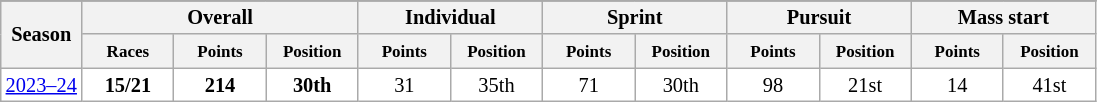<table class="wikitable" style="font-size:85%; text-align:center; border:grey solid 1px; border-collapse:collapse; background:#ffffff;">
<tr class="hintergrundfarbe5">
</tr>
<tr style="background:#efefef;">
<th colspan="1" rowspan="2" color:white; width:115px;">Season</th>
<th colspan="3" color:white; width:115px;">Overall</th>
<th colspan="2" color:white; width:115px;">Individual</th>
<th colspan="2" color:white; width:115px;">Sprint</th>
<th colspan="2" color:white; width:115px;">Pursuit</th>
<th colspan="2" color:white; width:115px;">Mass start</th>
</tr>
<tr>
<th style="width:55px;"><small>Races</small></th>
<th style="width:55px;"><small>Points</small></th>
<th style="width:55px;"><small>Position</small></th>
<th style="width:55px;"><small>Points</small></th>
<th style="width:55px;"><small>Position</small></th>
<th style="width:55px;"><small>Points</small></th>
<th style="width:55px;"><small>Position</small></th>
<th style="width:55px;"><small>Points</small></th>
<th style="width:55px;"><small>Position</small></th>
<th style="width:55px;"><small>Points</small></th>
<th style="width:55px;"><small>Position</small></th>
</tr>
<tr>
<td><a href='#'>2023–24</a></td>
<td><strong>15/21</strong></td>
<td><strong>214</strong></td>
<td><strong>30th</strong></td>
<td>31</td>
<td>35th</td>
<td>71</td>
<td>30th</td>
<td>98</td>
<td>21st</td>
<td>14</td>
<td>41st</td>
</tr>
</table>
